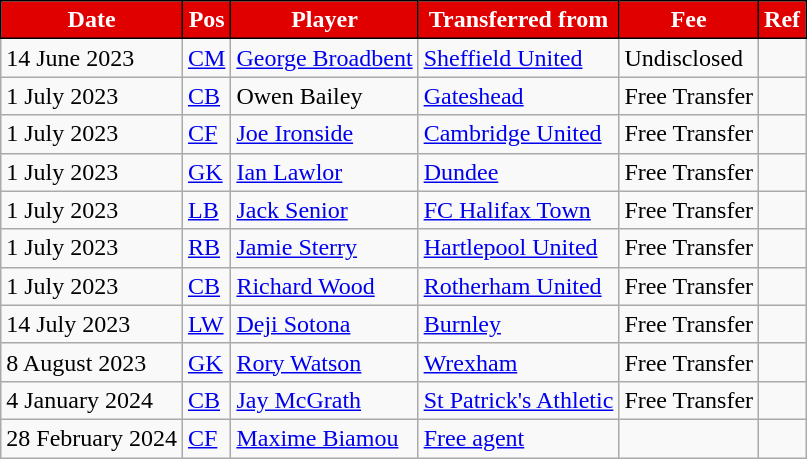<table class="wikitable plainrowheaders sortable">
<tr>
<th style="background:#E00000;border:1px solid black;color:white">Date</th>
<th style="background:#E00000;border:1px solid black;color:white">Pos</th>
<th style="background:#E00000;border:1px solid black;color:white">Player</th>
<th style="background:#E00000;border:1px solid black;color:white">Transferred from</th>
<th style="background:#E00000;border:1px solid black;color:white">Fee</th>
<th style="background:#E00000;border:1px solid black;color:white">Ref</th>
</tr>
<tr>
<td>14 June 2023</td>
<td><a href='#'>CM</a></td>
<td> <a href='#'>George Broadbent</a></td>
<td> <a href='#'>Sheffield United</a></td>
<td>Undisclosed</td>
<td></td>
</tr>
<tr>
<td>1 July 2023</td>
<td><a href='#'>CB</a></td>
<td> Owen Bailey</td>
<td> <a href='#'>Gateshead</a></td>
<td>Free Transfer</td>
<td></td>
</tr>
<tr>
<td>1 July 2023</td>
<td><a href='#'>CF</a></td>
<td> <a href='#'>Joe Ironside</a></td>
<td> <a href='#'>Cambridge United</a></td>
<td>Free Transfer</td>
<td></td>
</tr>
<tr>
<td>1 July 2023</td>
<td><a href='#'>GK</a></td>
<td> <a href='#'>Ian Lawlor</a></td>
<td> <a href='#'>Dundee</a></td>
<td>Free Transfer</td>
<td></td>
</tr>
<tr>
<td>1 July 2023</td>
<td><a href='#'>LB</a></td>
<td> <a href='#'>Jack Senior</a></td>
<td> <a href='#'>FC Halifax Town</a></td>
<td>Free Transfer</td>
<td></td>
</tr>
<tr>
<td>1 July 2023</td>
<td><a href='#'>RB</a></td>
<td> <a href='#'>Jamie Sterry</a></td>
<td> <a href='#'>Hartlepool United</a></td>
<td>Free Transfer</td>
<td></td>
</tr>
<tr>
<td>1 July 2023</td>
<td><a href='#'>CB</a></td>
<td> <a href='#'>Richard Wood</a></td>
<td> <a href='#'>Rotherham United</a></td>
<td>Free Transfer</td>
<td></td>
</tr>
<tr>
<td>14 July 2023</td>
<td><a href='#'>LW</a></td>
<td> <a href='#'>Deji Sotona</a></td>
<td> <a href='#'>Burnley</a></td>
<td>Free Transfer</td>
<td></td>
</tr>
<tr>
<td>8 August 2023</td>
<td><a href='#'>GK</a></td>
<td> <a href='#'>Rory Watson</a></td>
<td> <a href='#'>Wrexham</a></td>
<td>Free Transfer</td>
<td></td>
</tr>
<tr>
<td>4 January 2024</td>
<td><a href='#'>CB</a></td>
<td> <a href='#'>Jay McGrath</a></td>
<td> <a href='#'>St Patrick's Athletic</a></td>
<td>Free Transfer</td>
<td></td>
</tr>
<tr>
<td>28 February 2024</td>
<td><a href='#'>CF</a></td>
<td> <a href='#'>Maxime Biamou</a></td>
<td> <a href='#'>Free agent</a></td>
<td></td>
<td></td>
</tr>
</table>
